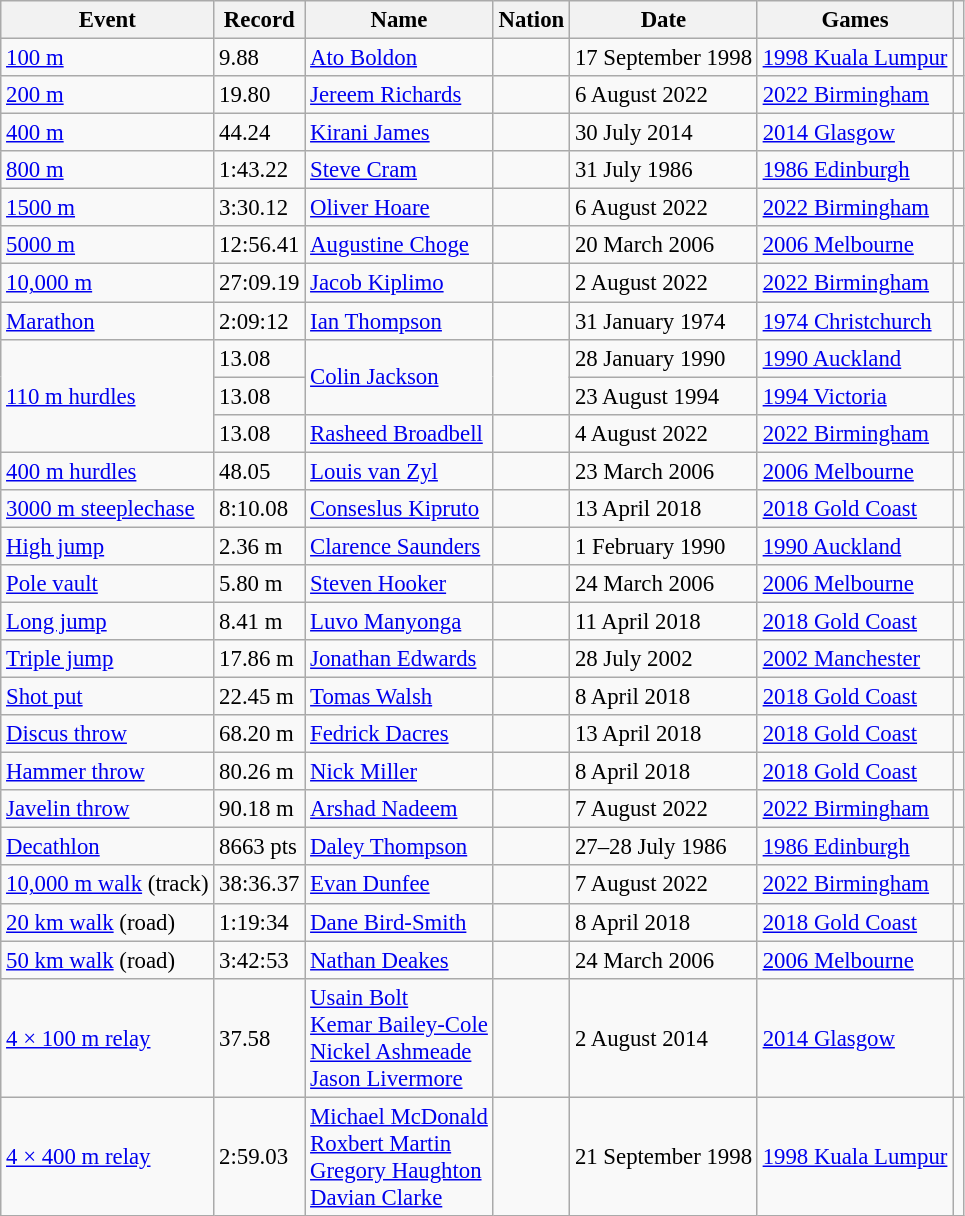<table class="wikitable" style="font-size:95%">
<tr>
<th>Event</th>
<th>Record</th>
<th>Name</th>
<th>Nation</th>
<th>Date</th>
<th>Games</th>
<th></th>
</tr>
<tr>
<td><a href='#'>100 m</a></td>
<td>9.88 </td>
<td><a href='#'>Ato Boldon</a></td>
<td></td>
<td>17 September 1998</td>
<td><a href='#'>1998 Kuala Lumpur</a></td>
<td></td>
</tr>
<tr>
<td><a href='#'>200 m</a></td>
<td>19.80 </td>
<td><a href='#'>Jereem Richards</a></td>
<td></td>
<td>6 August 2022</td>
<td><a href='#'>2022 Birmingham</a></td>
<td></td>
</tr>
<tr>
<td><a href='#'>400 m</a></td>
<td>44.24</td>
<td><a href='#'>Kirani James</a></td>
<td></td>
<td>30 July 2014</td>
<td><a href='#'>2014 Glasgow</a></td>
<td></td>
</tr>
<tr>
<td><a href='#'>800 m</a></td>
<td>1:43.22</td>
<td><a href='#'>Steve Cram</a></td>
<td></td>
<td>31 July 1986</td>
<td><a href='#'>1986 Edinburgh</a></td>
<td></td>
</tr>
<tr>
<td><a href='#'>1500 m</a></td>
<td>3:30.12 </td>
<td><a href='#'>Oliver Hoare</a></td>
<td></td>
<td>6 August 2022</td>
<td><a href='#'>2022 Birmingham</a></td>
<td></td>
</tr>
<tr>
<td><a href='#'>5000 m</a></td>
<td>12:56.41</td>
<td><a href='#'>Augustine Choge</a></td>
<td></td>
<td>20 March 2006</td>
<td><a href='#'>2006 Melbourne</a></td>
<td></td>
</tr>
<tr>
<td><a href='#'>10,000 m</a></td>
<td>27:09.19</td>
<td><a href='#'>Jacob Kiplimo</a></td>
<td></td>
<td>2 August 2022</td>
<td><a href='#'>2022 Birmingham</a></td>
<td></td>
</tr>
<tr>
<td><a href='#'>Marathon</a></td>
<td>2:09:12 </td>
<td><a href='#'>Ian Thompson</a></td>
<td></td>
<td>31 January 1974</td>
<td><a href='#'>1974 Christchurch</a></td>
<td></td>
</tr>
<tr>
<td rowspan=3><a href='#'>110 m hurdles</a></td>
<td>13.08 </td>
<td rowspan=2><a href='#'>Colin Jackson</a></td>
<td rowspan=2></td>
<td>28 January 1990</td>
<td><a href='#'>1990 Auckland</a></td>
<td></td>
</tr>
<tr>
<td>13.08 </td>
<td>23 August 1994</td>
<td><a href='#'>1994 Victoria</a></td>
<td></td>
</tr>
<tr>
<td>13.08  </td>
<td><a href='#'>Rasheed Broadbell</a></td>
<td></td>
<td>4 August 2022</td>
<td><a href='#'>2022 Birmingham</a></td>
<td></td>
</tr>
<tr>
<td><a href='#'>400 m hurdles</a></td>
<td>48.05 </td>
<td><a href='#'>Louis van Zyl</a></td>
<td></td>
<td>23 March 2006</td>
<td><a href='#'>2006 Melbourne</a></td>
<td></td>
</tr>
<tr>
<td><a href='#'>3000 m steeplechase</a></td>
<td>8:10.08</td>
<td><a href='#'>Conseslus Kipruto</a></td>
<td></td>
<td>13 April 2018</td>
<td><a href='#'>2018 Gold Coast</a></td>
<td></td>
</tr>
<tr>
<td><a href='#'>High jump</a></td>
<td>2.36 m </td>
<td><a href='#'>Clarence Saunders</a></td>
<td></td>
<td>1 February 1990</td>
<td><a href='#'>1990 Auckland</a></td>
<td></td>
</tr>
<tr>
<td><a href='#'>Pole vault</a></td>
<td>5.80 m</td>
<td><a href='#'>Steven Hooker</a></td>
<td></td>
<td>24 March 2006</td>
<td><a href='#'>2006 Melbourne</a></td>
<td></td>
</tr>
<tr>
<td><a href='#'>Long jump</a></td>
<td>8.41 m </td>
<td><a href='#'>Luvo Manyonga</a></td>
<td></td>
<td>11 April 2018</td>
<td><a href='#'>2018 Gold Coast</a></td>
<td></td>
</tr>
<tr>
<td><a href='#'>Triple jump</a></td>
<td>17.86 m </td>
<td><a href='#'>Jonathan Edwards</a></td>
<td></td>
<td>28 July 2002</td>
<td><a href='#'>2002 Manchester</a></td>
<td></td>
</tr>
<tr>
<td><a href='#'>Shot put</a></td>
<td>22.45 m</td>
<td><a href='#'>Tomas Walsh</a></td>
<td></td>
<td>8 April 2018</td>
<td><a href='#'>2018 Gold Coast</a></td>
<td></td>
</tr>
<tr>
<td><a href='#'>Discus throw</a></td>
<td>68.20 m</td>
<td><a href='#'>Fedrick Dacres</a></td>
<td></td>
<td>13 April 2018</td>
<td><a href='#'>2018 Gold Coast</a></td>
<td></td>
</tr>
<tr>
<td><a href='#'>Hammer throw</a></td>
<td>80.26 m </td>
<td><a href='#'>Nick Miller</a></td>
<td></td>
<td>8 April 2018</td>
<td><a href='#'>2018 Gold Coast</a></td>
<td></td>
</tr>
<tr>
<td><a href='#'>Javelin throw</a></td>
<td>90.18 m </td>
<td><a href='#'>Arshad Nadeem</a></td>
<td></td>
<td>7 August 2022</td>
<td><a href='#'>2022 Birmingham</a></td>
<td></td>
</tr>
<tr>
<td><a href='#'>Decathlon</a></td>
<td>8663 pts</td>
<td><a href='#'>Daley Thompson</a></td>
<td></td>
<td>27–28 July 1986</td>
<td><a href='#'>1986 Edinburgh</a></td>
<td></td>
</tr>
<tr>
<td><a href='#'>10,000 m walk</a> (track)</td>
<td>38:36.37 </td>
<td><a href='#'>Evan Dunfee</a></td>
<td></td>
<td>7 August 2022</td>
<td><a href='#'>2022 Birmingham</a></td>
<td></td>
</tr>
<tr>
<td><a href='#'>20 km walk</a> (road)</td>
<td>1:19:34</td>
<td><a href='#'>Dane Bird-Smith</a></td>
<td></td>
<td>8 April 2018</td>
<td><a href='#'>2018 Gold Coast</a></td>
<td></td>
</tr>
<tr>
<td><a href='#'>50 km walk</a> (road)</td>
<td>3:42:53</td>
<td><a href='#'>Nathan Deakes</a></td>
<td></td>
<td>24 March 2006</td>
<td><a href='#'>2006 Melbourne</a></td>
<td></td>
</tr>
<tr>
<td><a href='#'>4 × 100 m relay</a></td>
<td>37.58</td>
<td><a href='#'>Usain Bolt</a><br><a href='#'>Kemar Bailey-Cole</a><br><a href='#'>Nickel Ashmeade</a><br><a href='#'>Jason Livermore</a></td>
<td></td>
<td>2 August 2014</td>
<td><a href='#'>2014 Glasgow</a></td>
<td></td>
</tr>
<tr>
<td><a href='#'>4 × 400 m relay</a></td>
<td>2:59.03</td>
<td><a href='#'>Michael McDonald</a><br><a href='#'>Roxbert Martin</a><br><a href='#'>Gregory Haughton</a><br><a href='#'>Davian Clarke</a></td>
<td></td>
<td>21 September 1998</td>
<td><a href='#'>1998 Kuala Lumpur</a></td>
<td></td>
</tr>
</table>
